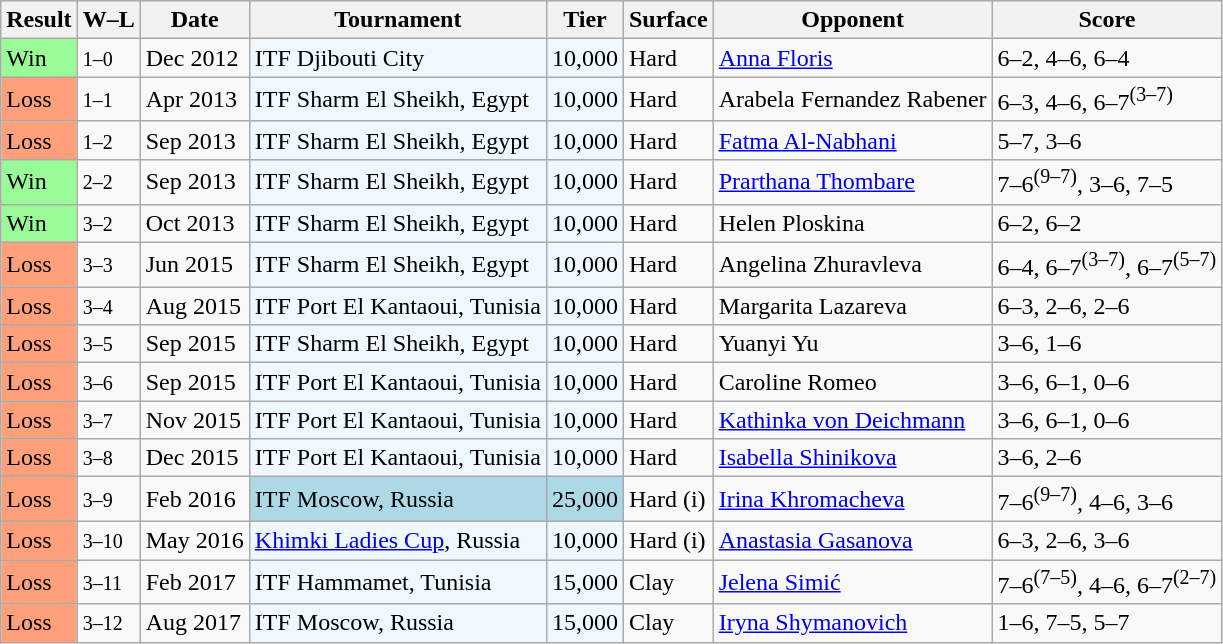<table class="sortable wikitable">
<tr>
<th>Result</th>
<th class="unsortable">W–L</th>
<th>Date</th>
<th>Tournament</th>
<th>Tier</th>
<th>Surface</th>
<th>Opponent</th>
<th class="unsortable">Score</th>
</tr>
<tr>
<td style="background:#98fb98;">Win</td>
<td><small>1–0</small></td>
<td>Dec 2012</td>
<td bgcolor=f0f8ff>ITF Djibouti City</td>
<td bgcolor=f0f8ff>10,000</td>
<td>Hard</td>
<td> <a href='#'>Anna Floris</a></td>
<td>6–2, 4–6, 6–4</td>
</tr>
<tr>
<td style="background:#ffa07a;">Loss</td>
<td><small>1–1</small></td>
<td>Apr 2013</td>
<td bgcolor=f0f8ff>ITF Sharm El Sheikh, Egypt</td>
<td bgcolor=f0f8ff>10,000</td>
<td>Hard</td>
<td> Arabela Fernandez Rabener</td>
<td>6–3, 4–6, 6–7<sup>(3–7)</sup></td>
</tr>
<tr>
<td style="background:#ffa07a;">Loss</td>
<td><small>1–2</small></td>
<td>Sep 2013</td>
<td bgcolor=f0f8ff>ITF Sharm El Sheikh, Egypt</td>
<td bgcolor=f0f8ff>10,000</td>
<td>Hard</td>
<td> <a href='#'>Fatma Al-Nabhani</a></td>
<td>5–7, 3–6</td>
</tr>
<tr>
<td style="background:#98fb98;">Win</td>
<td><small>2–2</small></td>
<td>Sep 2013</td>
<td bgcolor=f0f8ff>ITF Sharm El Sheikh, Egypt</td>
<td bgcolor=f0f8ff>10,000</td>
<td>Hard</td>
<td> <a href='#'>Prarthana Thombare</a></td>
<td>7–6<sup>(9–7)</sup>, 3–6, 7–5</td>
</tr>
<tr>
<td style="background:#98fb98;">Win</td>
<td><small>3–2</small></td>
<td>Oct 2013</td>
<td bgcolor=f0f8ff>ITF Sharm El Sheikh, Egypt</td>
<td bgcolor=f0f8ff>10,000</td>
<td>Hard</td>
<td> Helen Ploskina</td>
<td>6–2, 6–2</td>
</tr>
<tr>
<td style="background:#ffa07a;">Loss</td>
<td><small>3–3</small></td>
<td>Jun 2015</td>
<td bgcolor=f0f8ff>ITF Sharm El Sheikh, Egypt</td>
<td bgcolor=f0f8ff>10,000</td>
<td>Hard</td>
<td> Angelina Zhuravleva</td>
<td>6–4, 6–7<sup>(3–7)</sup>, 6–7<sup>(5–7)</sup></td>
</tr>
<tr>
<td style="background:#ffa07a;">Loss</td>
<td><small>3–4</small></td>
<td>Aug 2015</td>
<td bgcolor=f0f8ff>ITF Port El Kantaoui, Tunisia</td>
<td bgcolor=f0f8ff>10,000</td>
<td>Hard</td>
<td> Margarita Lazareva</td>
<td>6–3, 2–6, 2–6</td>
</tr>
<tr>
<td style="background:#ffa07a;">Loss</td>
<td><small>3–5</small></td>
<td>Sep 2015</td>
<td bgcolor=f0f8ff>ITF Sharm El Sheikh, Egypt</td>
<td bgcolor=f0f8ff>10,000</td>
<td>Hard</td>
<td> Yuanyi Yu</td>
<td>3–6, 1–6</td>
</tr>
<tr>
<td style="background:#ffa07a;">Loss</td>
<td><small>3–6</small></td>
<td>Sep 2015</td>
<td bgcolor=f0f8ff>ITF Port El Kantaoui, Tunisia</td>
<td bgcolor=f0f8ff>10,000</td>
<td>Hard</td>
<td> Caroline Romeo</td>
<td>3–6, 6–1, 0–6</td>
</tr>
<tr>
<td style="background:#ffa07a;">Loss</td>
<td><small>3–7</small></td>
<td>Nov 2015</td>
<td bgcolor=f0f8ff>ITF Port El Kantaoui, Tunisia</td>
<td bgcolor=f0f8ff>10,000</td>
<td>Hard</td>
<td> <a href='#'>Kathinka von Deichmann</a></td>
<td>3–6, 6–1, 0–6</td>
</tr>
<tr>
<td style="background:#ffa07a;">Loss</td>
<td><small>3–8</small></td>
<td>Dec 2015</td>
<td bgcolor=f0f8ff>ITF Port El Kantaoui, Tunisia</td>
<td bgcolor=f0f8ff>10,000</td>
<td>Hard</td>
<td> <a href='#'>Isabella Shinikova</a></td>
<td>3–6, 2–6</td>
</tr>
<tr>
<td style="background:#ffa07a;">Loss</td>
<td><small>3–9</small></td>
<td>Feb 2016</td>
<td bgcolor=lightblue>ITF Moscow, Russia</td>
<td bgcolor=lightblue>25,000</td>
<td>Hard (i)</td>
<td> <a href='#'>Irina Khromacheva</a></td>
<td>7–6<sup>(9–7)</sup>, 4–6, 3–6</td>
</tr>
<tr>
<td style="background:#ffa07a;">Loss</td>
<td><small>3–10</small></td>
<td>May 2016</td>
<td bgcolor=f0f8ff><a href='#'>Khimki Ladies Cup</a>, Russia</td>
<td bgcolor=f0f8ff>10,000</td>
<td>Hard (i)</td>
<td> <a href='#'>Anastasia Gasanova</a></td>
<td>6–3, 2–6, 3–6</td>
</tr>
<tr>
<td style="background:#ffa07a;">Loss</td>
<td><small>3–11</small></td>
<td>Feb 2017</td>
<td bgcolor=f0f8ff>ITF Hammamet, Tunisia</td>
<td bgcolor=f0f8ff>15,000</td>
<td>Clay</td>
<td> <a href='#'>Jelena Simić</a></td>
<td>7–6<sup>(7–5)</sup>, 4–6, 6–7<sup>(2–7)</sup></td>
</tr>
<tr>
<td style="background:#ffa07a;">Loss</td>
<td><small>3–12</small></td>
<td>Aug 2017</td>
<td bgcolor=f0f8ff>ITF Moscow, Russia</td>
<td bgcolor=f0f8ff>15,000</td>
<td>Clay</td>
<td> <a href='#'>Iryna Shymanovich</a></td>
<td>1–6, 7–5, 5–7</td>
</tr>
</table>
